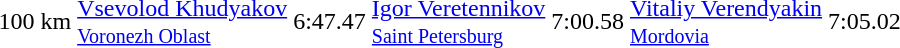<table>
<tr>
<td>100 km</td>
<td><a href='#'>Vsevolod Khudyakov</a> <br> <small><a href='#'>Voronezh Oblast</a></small></td>
<td>6:47.47</td>
<td><a href='#'>Igor Veretennikov</a> <br> <small><a href='#'>Saint Petersburg</a></small></td>
<td>7:00.58</td>
<td><a href='#'>Vitaliy Verendyakin</a> <br> <small><a href='#'>Mordovia</a></small></td>
<td>7:05.02</td>
</tr>
</table>
